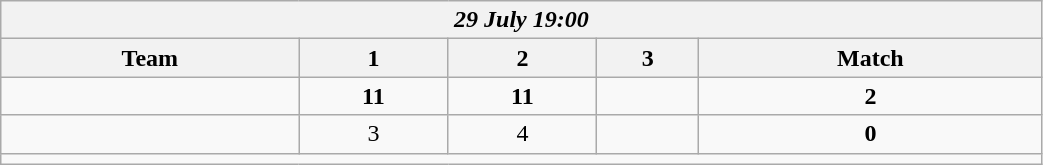<table class=wikitable style="text-align:center; width: 55%">
<tr>
<th colspan=10><em>29 July 19:00</em></th>
</tr>
<tr>
<th>Team</th>
<th>1</th>
<th>2</th>
<th>3</th>
<th>Match</th>
</tr>
<tr>
<td align=left><strong><br></strong></td>
<td><strong>11</strong></td>
<td><strong>11</strong></td>
<td></td>
<td><strong>2</strong></td>
</tr>
<tr>
<td align=left><br></td>
<td>3</td>
<td>4</td>
<td></td>
<td><strong>0</strong></td>
</tr>
<tr>
<td colspan=10></td>
</tr>
</table>
